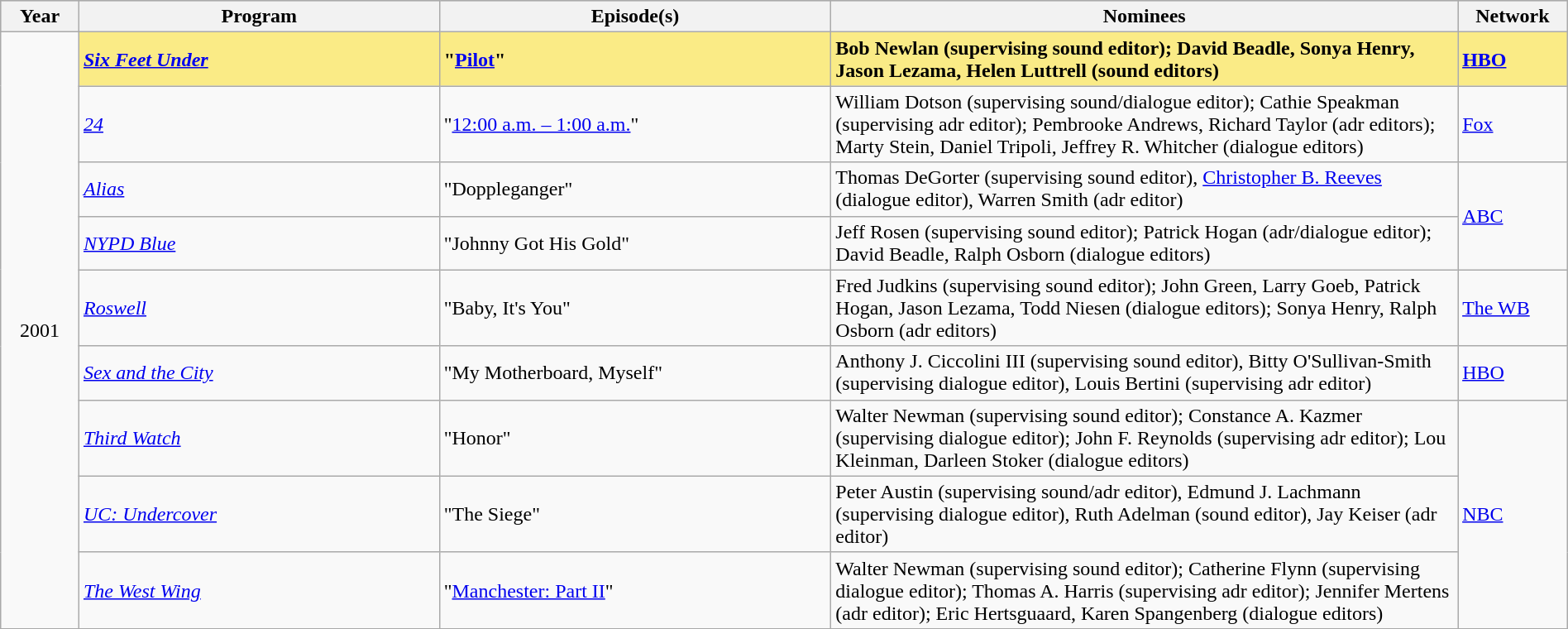<table class="wikitable" style="width:100%">
<tr bgcolor="#bebebe">
<th width="5%">Year</th>
<th width="23%">Program</th>
<th width="25%">Episode(s)</th>
<th width="40%">Nominees</th>
<th width="7%">Network</th>
</tr>
<tr>
<td rowspan=9 style="text-align:center">2001<br></td>
<td style="background:#FAEB86;"><strong><em><a href='#'>Six Feet Under</a></em></strong></td>
<td style="background:#FAEB86;"><strong>"<a href='#'>Pilot</a>"</strong></td>
<td style="background:#FAEB86;"><strong>Bob Newlan (supervising sound editor); David Beadle, Sonya Henry, Jason Lezama, Helen Luttrell (sound editors)</strong></td>
<td style="background:#FAEB86;"><strong><a href='#'>HBO</a></strong></td>
</tr>
<tr>
<td><em><a href='#'>24</a></em></td>
<td>"<a href='#'>12:00 a.m. – 1:00 a.m.</a>"</td>
<td>William Dotson (supervising sound/dialogue editor); Cathie Speakman (supervising adr editor); Pembrooke Andrews, Richard Taylor (adr editors); Marty Stein, Daniel Tripoli, Jeffrey R. Whitcher (dialogue editors)</td>
<td><a href='#'>Fox</a></td>
</tr>
<tr>
<td><em><a href='#'>Alias</a></em></td>
<td>"Doppleganger"</td>
<td>Thomas DeGorter (supervising sound editor), <a href='#'>Christopher B. Reeves</a> (dialogue editor), Warren Smith (adr editor)</td>
<td rowspan="2"><a href='#'>ABC</a></td>
</tr>
<tr>
<td><em><a href='#'>NYPD Blue</a></em></td>
<td>"Johnny Got His Gold"</td>
<td>Jeff Rosen (supervising sound editor); Patrick Hogan (adr/dialogue editor); David Beadle, Ralph Osborn (dialogue editors)</td>
</tr>
<tr>
<td><em><a href='#'>Roswell</a></em></td>
<td>"Baby, It's You"</td>
<td>Fred Judkins (supervising sound editor); John Green, Larry Goeb, Patrick Hogan, Jason Lezama, Todd Niesen (dialogue editors); Sonya Henry, Ralph Osborn (adr editors)</td>
<td><a href='#'>The WB</a></td>
</tr>
<tr>
<td><em><a href='#'>Sex and the City</a></em></td>
<td>"My Motherboard, Myself"</td>
<td>Anthony J. Ciccolini III (supervising sound editor), Bitty O'Sullivan-Smith (supervising dialogue editor), Louis Bertini (supervising adr editor)</td>
<td><a href='#'>HBO</a></td>
</tr>
<tr>
<td><em><a href='#'>Third Watch</a></em></td>
<td>"Honor"</td>
<td>Walter Newman (supervising sound editor); Constance A. Kazmer (supervising dialogue editor); John F. Reynolds (supervising adr editor); Lou Kleinman, Darleen Stoker (dialogue editors)</td>
<td rowspan="3"><a href='#'>NBC</a></td>
</tr>
<tr>
<td><em><a href='#'>UC: Undercover</a></em></td>
<td>"The Siege"</td>
<td>Peter Austin (supervising sound/adr editor), Edmund J. Lachmann (supervising dialogue editor), Ruth Adelman (sound editor), Jay Keiser (adr editor)</td>
</tr>
<tr>
<td><em><a href='#'>The West Wing</a></em></td>
<td>"<a href='#'>Manchester: Part II</a>"</td>
<td>Walter Newman (supervising sound editor); Catherine Flynn (supervising dialogue editor); Thomas A. Harris (supervising adr editor); Jennifer Mertens (adr editor); Eric Hertsguaard, Karen Spangenberg (dialogue editors)</td>
</tr>
<tr>
</tr>
</table>
